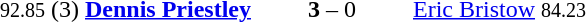<table style="text-align:center">
<tr>
<th width=223></th>
<th width=100></th>
<th width=223></th>
</tr>
<tr>
<td align=right><small>92.85</small> (3) <strong><a href='#'>Dennis Priestley</a></strong> </td>
<td><strong>3</strong> – 0</td>
<td align=left> <a href='#'>Eric Bristow</a> <small>84.23</small></td>
</tr>
</table>
